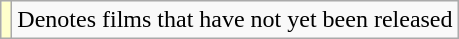<table class="wikitable">
<tr>
<td style="background:#FFFFCC;"></td>
<td>Denotes films that have not yet been released</td>
</tr>
</table>
